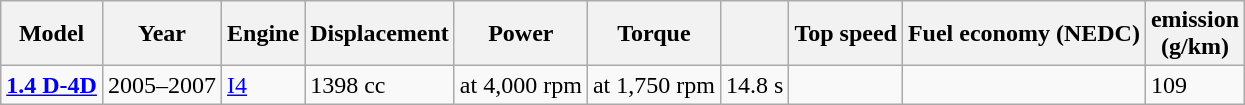<table class="wikitable">
<tr>
<th>Model</th>
<th>Year</th>
<th>Engine</th>
<th>Displacement</th>
<th>Power</th>
<th>Torque</th>
<th></th>
<th>Top speed</th>
<th>Fuel economy (NEDC)</th>
<th> emission<br>(g/km)</th>
</tr>
<tr>
<td><strong><a href='#'>1.4 D-4D</a></strong></td>
<td>2005–2007</td>
<td><a href='#'>I4</a></td>
<td>1398 cc</td>
<td> at 4,000 rpm</td>
<td> at 1,750 rpm</td>
<td>14.8 s</td>
<td></td>
<td></td>
<td>109</td>
</tr>
</table>
